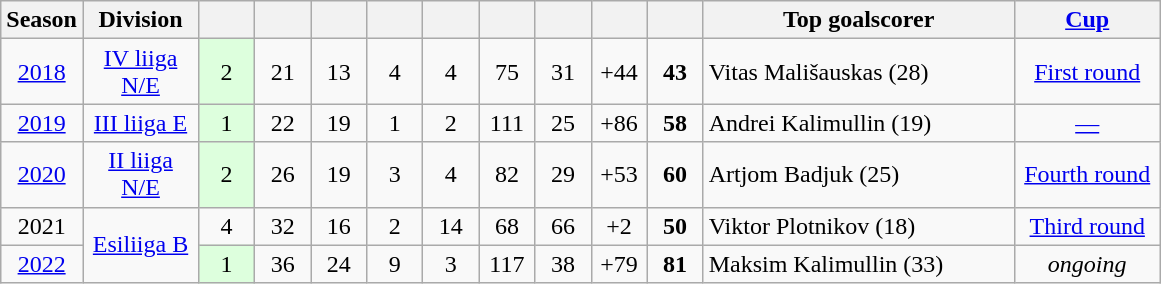<table class="wikitable collapsible">
<tr>
<th>Season</th>
<th width=70px>Division</th>
<th width=30px></th>
<th width=30px></th>
<th width=30px></th>
<th width=30px></th>
<th width=30px></th>
<th width=30px></th>
<th width=30px></th>
<th width=30px></th>
<th width=30px></th>
<th width=200px>Top goalscorer</th>
<th width=90px><a href='#'>Cup</a></th>
</tr>
<tr align=center>
<td><a href='#'>2018</a></td>
<td><a href='#'>IV liiga N/E</a></td>
<td style="background:#DDFFDD;">2</td>
<td>21</td>
<td>13</td>
<td>4</td>
<td>4</td>
<td>75</td>
<td>31</td>
<td>+44</td>
<td><strong>43</strong></td>
<td align=left> Vitas Mališauskas (28)</td>
<td><a href='#'>First round</a></td>
</tr>
<tr align=center>
<td><a href='#'>2019</a></td>
<td><a href='#'>III liiga E</a></td>
<td style="background:#DDFFDD;">1</td>
<td>22</td>
<td>19</td>
<td>1</td>
<td>2</td>
<td>111</td>
<td>25</td>
<td>+86</td>
<td><strong>58</strong></td>
<td align=left> Andrei Kalimullin (19)</td>
<td><a href='#'>—</a></td>
</tr>
<tr align=center>
<td><a href='#'>2020</a></td>
<td><a href='#'>II liiga N/E</a></td>
<td style="background:#DDFFDD;">2</td>
<td>26</td>
<td>19</td>
<td>3</td>
<td>4</td>
<td>82</td>
<td>29</td>
<td>+53</td>
<td><strong>60</strong></td>
<td align=left> Artjom Badjuk (25)</td>
<td><a href='#'>Fourth round</a></td>
</tr>
<tr align=center>
<td>2021</td>
<td rowspan="2"><a href='#'>Esiliiga B</a></td>
<td>4</td>
<td>32</td>
<td>16</td>
<td>2</td>
<td>14</td>
<td>68</td>
<td>66</td>
<td>+2</td>
<td><strong>50</strong></td>
<td align="left"> Viktor Plotnikov (18)</td>
<td><a href='#'>Third round</a></td>
</tr>
<tr align=center>
<td><a href='#'>2022</a></td>
<td style="background:#DDFFDD;">1</td>
<td>36</td>
<td>24</td>
<td>9</td>
<td>3</td>
<td>117</td>
<td>38</td>
<td>+79</td>
<td><strong>81</strong></td>
<td align="left"> Maksim Kalimullin (33)</td>
<td><em>ongoing</em></td>
</tr>
</table>
